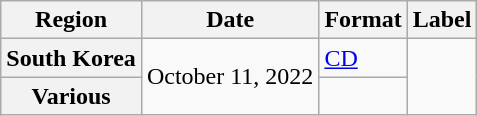<table class="wikitable plainrowheaders">
<tr>
<th scope="col">Region</th>
<th scope="col">Date</th>
<th scope="col">Format</th>
<th scope="col">Label</th>
</tr>
<tr>
<th scope="row">South Korea</th>
<td rowspan="2">October 11, 2022</td>
<td><a href='#'>CD</a></td>
<td rowspan="2"></td>
</tr>
<tr>
<th scope="row">Various</th>
<td></td>
</tr>
</table>
